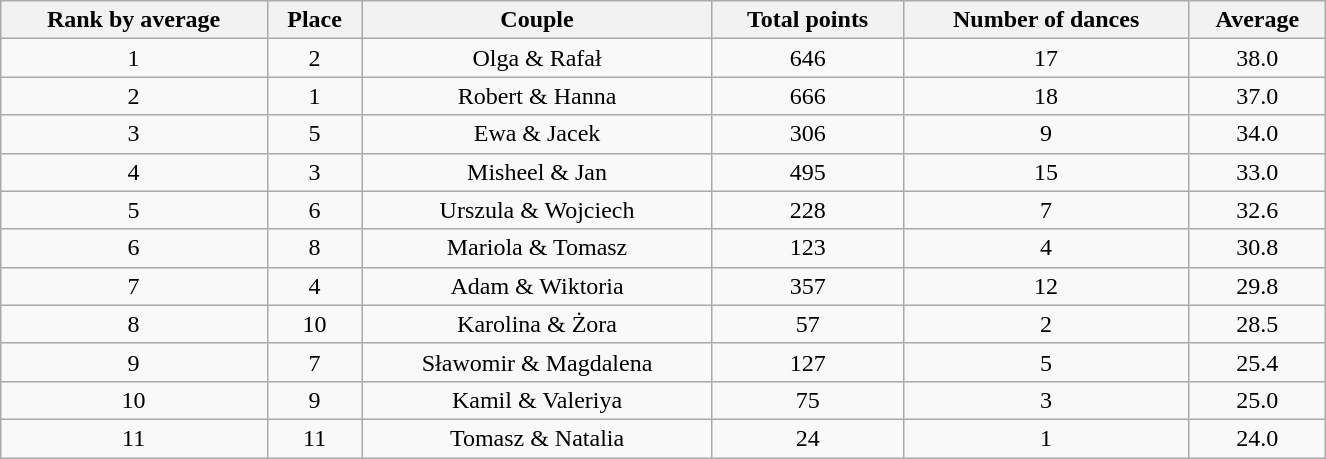<table class="wikitable sortable"  style="margin:auto; text-align:center; white-space:nowrap; width:70%;">
<tr>
<th>Rank by average</th>
<th>Place</th>
<th>Couple</th>
<th>Total points</th>
<th>Number of dances</th>
<th>Average </th>
</tr>
<tr>
<td>1</td>
<td>2</td>
<td>Olga & Rafał</td>
<td>646</td>
<td>17</td>
<td>38.0</td>
</tr>
<tr>
<td>2</td>
<td>1</td>
<td>Robert & Hanna</td>
<td>666</td>
<td>18</td>
<td>37.0</td>
</tr>
<tr>
<td>3</td>
<td>5</td>
<td>Ewa & Jacek</td>
<td>306</td>
<td>9</td>
<td>34.0</td>
</tr>
<tr>
<td>4</td>
<td>3</td>
<td>Misheel & Jan</td>
<td>495</td>
<td>15</td>
<td>33.0</td>
</tr>
<tr>
<td>5</td>
<td>6</td>
<td>Urszula & Wojciech</td>
<td>228</td>
<td>7</td>
<td>32.6</td>
</tr>
<tr>
<td>6</td>
<td>8</td>
<td>Mariola & Tomasz</td>
<td>123</td>
<td>4</td>
<td>30.8</td>
</tr>
<tr>
<td>7</td>
<td>4</td>
<td>Adam & Wiktoria</td>
<td>357</td>
<td>12</td>
<td>29.8</td>
</tr>
<tr>
<td>8</td>
<td>10</td>
<td>Karolina & Żora</td>
<td>57</td>
<td>2</td>
<td>28.5</td>
</tr>
<tr>
<td>9</td>
<td>7</td>
<td>Sławomir & Magdalena</td>
<td>127</td>
<td>5</td>
<td>25.4</td>
</tr>
<tr>
<td>10</td>
<td>9</td>
<td>Kamil & Valeriya</td>
<td>75</td>
<td>3</td>
<td>25.0</td>
</tr>
<tr>
<td>11</td>
<td>11</td>
<td>Tomasz & Natalia</td>
<td>24</td>
<td>1</td>
<td>24.0</td>
</tr>
</table>
